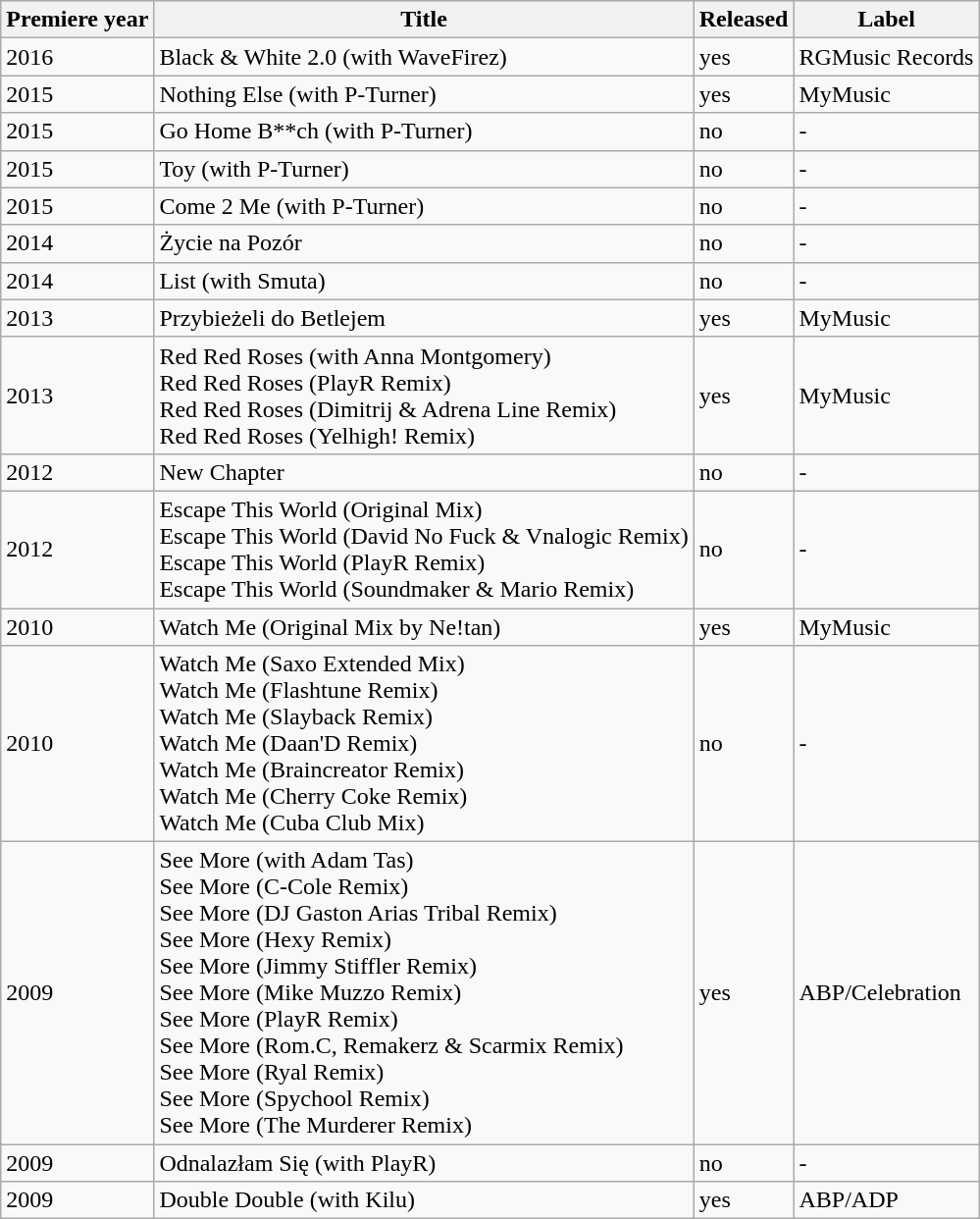<table class="wikitable">
<tr>
<th>Premiere year</th>
<th>Title</th>
<th>Released</th>
<th>Label</th>
</tr>
<tr>
<td>2016</td>
<td>Black & White 2.0 (with WaveFirez)</td>
<td>yes</td>
<td>RGMusic Records</td>
</tr>
<tr>
<td>2015</td>
<td>Nothing Else (with P-Turner)</td>
<td>yes</td>
<td>MyMusic</td>
</tr>
<tr>
<td>2015</td>
<td>Go Home B**ch (with P-Turner)</td>
<td>no</td>
<td>-</td>
</tr>
<tr>
<td>2015</td>
<td>Toy (with P-Turner)</td>
<td>no</td>
<td>-</td>
</tr>
<tr>
<td>2015</td>
<td>Come 2 Me (with P-Turner)</td>
<td>no</td>
<td>-</td>
</tr>
<tr>
<td>2014</td>
<td>Życie na Pozór</td>
<td>no</td>
<td>-</td>
</tr>
<tr>
<td>2014</td>
<td>List (with Smuta)</td>
<td>no</td>
<td>-</td>
</tr>
<tr>
<td>2013</td>
<td>Przybieżeli do Betlejem</td>
<td>yes</td>
<td>MyMusic</td>
</tr>
<tr>
<td>2013</td>
<td>Red Red Roses (with Anna Montgomery)<br>Red Red Roses (PlayR Remix)<br>Red Red Roses (Dimitrij & Adrena Line Remix)<br>Red Red Roses (Yelhigh! Remix)</td>
<td>yes</td>
<td>MyMusic</td>
</tr>
<tr>
<td>2012</td>
<td>New Chapter</td>
<td>no</td>
<td>-</td>
</tr>
<tr>
<td>2012</td>
<td>Escape This World (Original Mix)<br>Escape This World (David No Fuck & Vnalogic Remix)<br>Escape This World (PlayR Remix)<br>Escape This World (Soundmaker & Mario Remix)</td>
<td>no</td>
<td>-</td>
</tr>
<tr>
<td>2010</td>
<td>Watch Me (Original Mix by Ne!tan)</td>
<td>yes</td>
<td>MyMusic</td>
</tr>
<tr>
<td>2010</td>
<td>Watch Me (Saxo Extended Mix)<br>Watch Me (Flashtune Remix)<br>Watch Me (Slayback Remix)<br>Watch Me (Daan'D Remix)<br>Watch Me (Braincreator Remix)<br>Watch Me (Cherry Coke Remix)<br>Watch Me (Cuba Club Mix)</td>
<td>no</td>
<td>-</td>
</tr>
<tr>
<td>2009</td>
<td>See More (with Adam Tas)<br>See More (C-Cole Remix)<br>See More (DJ Gaston Arias Tribal Remix)<br>See More (Hexy Remix)<br>See More (Jimmy Stiffler Remix)<br>See More (Mike Muzzo Remix)<br>See More (PlayR Remix)<br>See More (Rom.C, Remakerz & Scarmix Remix)<br>See More (Ryal Remix)<br>See More (Spychool Remix)<br>See More (The Murderer Remix)</td>
<td>yes</td>
<td>ABP/Celebration</td>
</tr>
<tr>
<td>2009</td>
<td>Odnalazłam Się (with PlayR)</td>
<td>no</td>
<td>-</td>
</tr>
<tr>
<td>2009</td>
<td>Double Double (with Kilu)</td>
<td>yes</td>
<td>ABP/ADP</td>
</tr>
</table>
